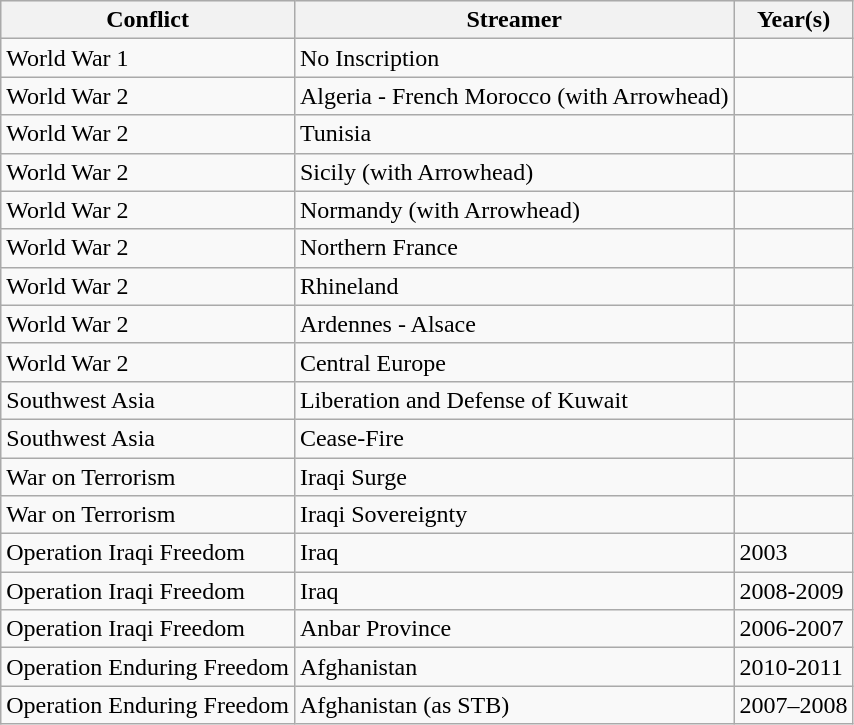<table class=wikitable>
<tr style="background:#efefef;">
<th>Conflict</th>
<th>Streamer</th>
<th>Year(s)</th>
</tr>
<tr>
<td>World War 1</td>
<td>No Inscription</td>
<td></td>
</tr>
<tr>
<td>World War 2</td>
<td>Algeria - French Morocco (with Arrowhead)</td>
<td></td>
</tr>
<tr>
<td>World War 2</td>
<td>Tunisia</td>
<td></td>
</tr>
<tr>
<td>World War 2</td>
<td>Sicily (with Arrowhead)</td>
<td></td>
</tr>
<tr>
<td>World War 2</td>
<td>Normandy (with Arrowhead)</td>
<td></td>
</tr>
<tr>
<td>World War 2</td>
<td>Northern France</td>
<td></td>
</tr>
<tr>
<td>World War 2</td>
<td>Rhineland</td>
<td></td>
</tr>
<tr>
<td>World War 2</td>
<td>Ardennes - Alsace</td>
<td></td>
</tr>
<tr>
<td>World War 2</td>
<td>Central Europe</td>
<td></td>
</tr>
<tr>
<td>Southwest Asia</td>
<td>Liberation and Defense of Kuwait</td>
<td></td>
</tr>
<tr>
<td>Southwest Asia</td>
<td>Cease-Fire</td>
<td></td>
</tr>
<tr>
<td>War on Terrorism</td>
<td>Iraqi Surge</td>
<td></td>
</tr>
<tr>
<td>War on Terrorism</td>
<td>Iraqi Sovereignty</td>
<td></td>
</tr>
<tr>
<td>Operation Iraqi Freedom</td>
<td>Iraq</td>
<td>2003</td>
</tr>
<tr>
<td>Operation Iraqi Freedom</td>
<td>Iraq</td>
<td>2008-2009</td>
</tr>
<tr>
<td>Operation Iraqi Freedom</td>
<td>Anbar Province</td>
<td>2006-2007</td>
</tr>
<tr>
<td>Operation Enduring Freedom</td>
<td>Afghanistan</td>
<td>2010-2011</td>
</tr>
<tr>
<td>Operation Enduring Freedom</td>
<td>Afghanistan (as STB)</td>
<td>2007–2008</td>
</tr>
</table>
